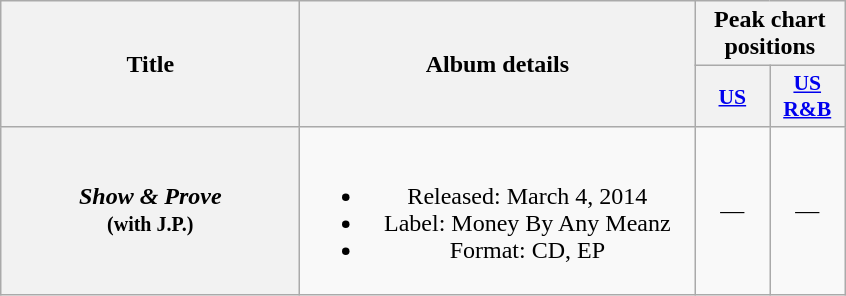<table class="wikitable plainrowheaders" style="text-align:center;">
<tr>
<th scope="col" rowspan="2" style="width:12em;">Title</th>
<th scope="col" rowspan="2" style="width:16em;">Album details</th>
<th scope="col" colspan="2">Peak chart positions</th>
</tr>
<tr>
<th scope="col" style="width:3em;font-size:90%;"><a href='#'>US</a><br></th>
<th scope="col" style="width:3em;font-size:90%;"><a href='#'>US R&B</a><br></th>
</tr>
<tr>
<th scope="row"><em>Show & Prove</em><br><small>(with J.P.)</small></th>
<td><br><ul><li>Released: March 4, 2014</li><li>Label: Money By Any Meanz</li><li>Format: CD, EP</li></ul></td>
<td>—</td>
<td>—</td>
</tr>
</table>
